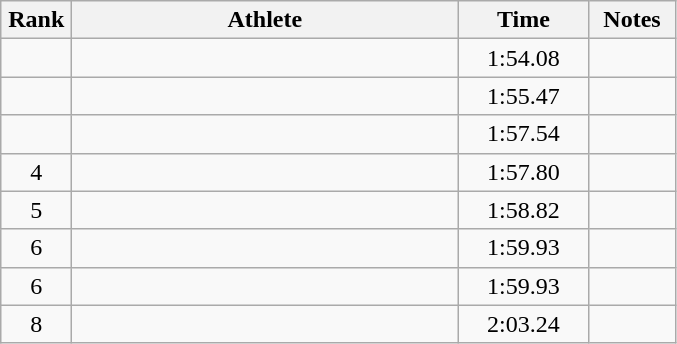<table class="wikitable" style="text-align:center">
<tr>
<th width=40>Rank</th>
<th width=250>Athlete</th>
<th width=80>Time</th>
<th width=50>Notes</th>
</tr>
<tr>
<td></td>
<td align=left></td>
<td>1:54.08</td>
<td></td>
</tr>
<tr>
<td></td>
<td align=left></td>
<td>1:55.47</td>
<td></td>
</tr>
<tr>
<td></td>
<td align=left></td>
<td>1:57.54</td>
<td></td>
</tr>
<tr>
<td>4</td>
<td align=left></td>
<td>1:57.80</td>
<td></td>
</tr>
<tr>
<td>5</td>
<td align=left></td>
<td>1:58.82</td>
<td></td>
</tr>
<tr>
<td>6</td>
<td align=left></td>
<td>1:59.93</td>
<td></td>
</tr>
<tr>
<td>6</td>
<td align=left></td>
<td>1:59.93</td>
<td></td>
</tr>
<tr>
<td>8</td>
<td align=left></td>
<td>2:03.24</td>
<td></td>
</tr>
</table>
